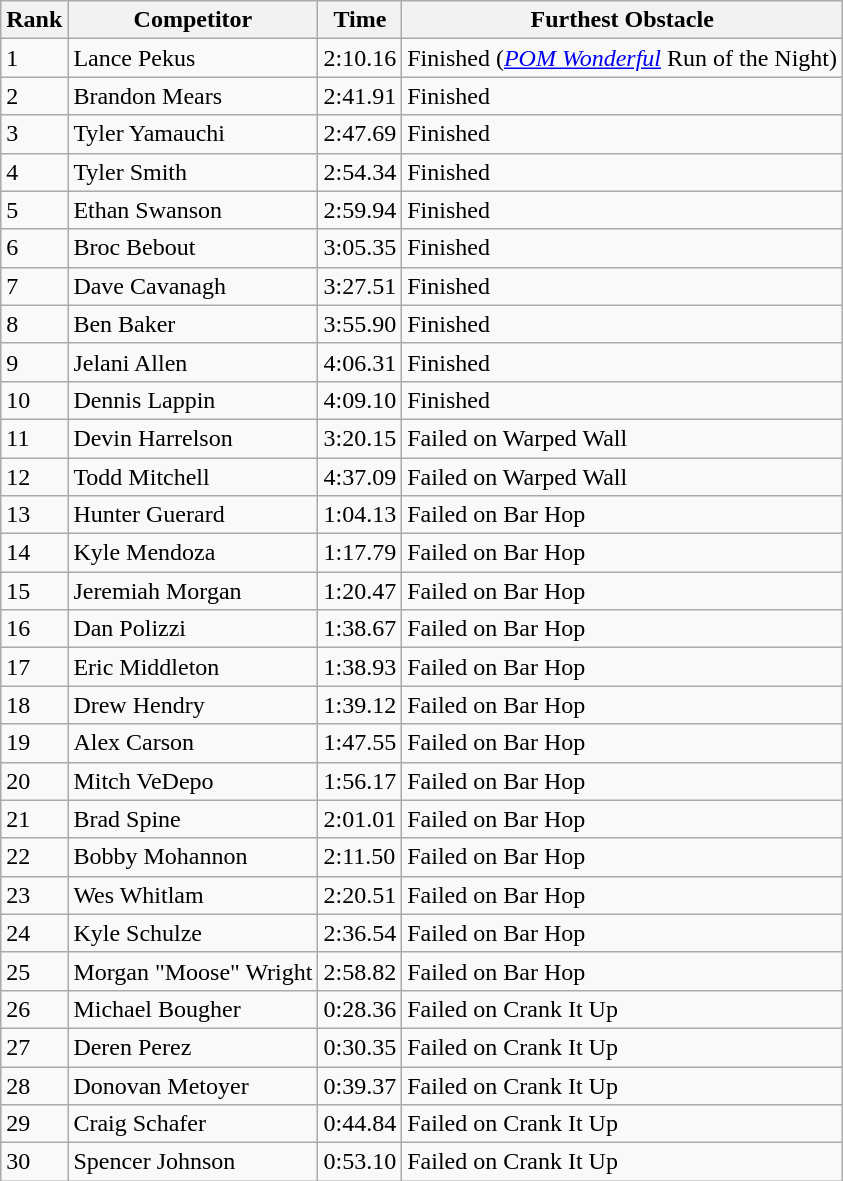<table class="wikitable sortable mw-collapsible">
<tr>
<th>Rank</th>
<th>Competitor</th>
<th>Time</th>
<th>Furthest Obstacle</th>
</tr>
<tr>
<td>1</td>
<td>Lance Pekus</td>
<td>2:10.16</td>
<td>Finished (<em><a href='#'>POM Wonderful</a></em> Run of the Night)</td>
</tr>
<tr>
<td>2</td>
<td>Brandon Mears</td>
<td>2:41.91</td>
<td>Finished</td>
</tr>
<tr>
<td>3</td>
<td>Tyler Yamauchi</td>
<td>2:47.69</td>
<td>Finished</td>
</tr>
<tr>
<td>4</td>
<td>Tyler Smith</td>
<td>2:54.34</td>
<td>Finished</td>
</tr>
<tr>
<td>5</td>
<td>Ethan Swanson</td>
<td>2:59.94</td>
<td>Finished</td>
</tr>
<tr>
<td>6</td>
<td>Broc Bebout</td>
<td>3:05.35</td>
<td>Finished</td>
</tr>
<tr>
<td>7</td>
<td>Dave Cavanagh</td>
<td>3:27.51</td>
<td>Finished</td>
</tr>
<tr>
<td>8</td>
<td>Ben Baker</td>
<td>3:55.90</td>
<td>Finished</td>
</tr>
<tr>
<td>9</td>
<td>Jelani Allen</td>
<td>4:06.31</td>
<td>Finished</td>
</tr>
<tr>
<td>10</td>
<td>Dennis Lappin</td>
<td>4:09.10</td>
<td>Finished</td>
</tr>
<tr>
<td>11</td>
<td>Devin Harrelson</td>
<td>3:20.15</td>
<td>Failed on Warped Wall</td>
</tr>
<tr>
<td>12</td>
<td>Todd Mitchell</td>
<td>4:37.09</td>
<td>Failed on Warped Wall</td>
</tr>
<tr>
<td>13</td>
<td>Hunter Guerard</td>
<td>1:04.13</td>
<td>Failed on Bar Hop</td>
</tr>
<tr>
<td>14</td>
<td>Kyle Mendoza</td>
<td>1:17.79</td>
<td>Failed on Bar Hop</td>
</tr>
<tr>
<td>15</td>
<td>Jeremiah Morgan</td>
<td>1:20.47</td>
<td>Failed on Bar Hop</td>
</tr>
<tr>
<td>16</td>
<td>Dan Polizzi</td>
<td>1:38.67</td>
<td>Failed on Bar Hop</td>
</tr>
<tr>
<td>17</td>
<td>Eric Middleton</td>
<td>1:38.93</td>
<td>Failed on Bar Hop</td>
</tr>
<tr>
<td>18</td>
<td>Drew Hendry</td>
<td>1:39.12</td>
<td>Failed on Bar Hop</td>
</tr>
<tr>
<td>19</td>
<td>Alex Carson</td>
<td>1:47.55</td>
<td>Failed on Bar Hop</td>
</tr>
<tr>
<td>20</td>
<td>Mitch VeDepo</td>
<td>1:56.17</td>
<td>Failed on Bar Hop</td>
</tr>
<tr>
<td>21</td>
<td>Brad Spine</td>
<td>2:01.01</td>
<td>Failed on Bar Hop</td>
</tr>
<tr>
<td>22</td>
<td>Bobby Mohannon</td>
<td>2:11.50</td>
<td>Failed on Bar Hop</td>
</tr>
<tr>
<td>23</td>
<td>Wes Whitlam</td>
<td>2:20.51</td>
<td>Failed on Bar Hop</td>
</tr>
<tr>
<td>24</td>
<td>Kyle Schulze</td>
<td>2:36.54</td>
<td>Failed on Bar Hop</td>
</tr>
<tr>
<td>25</td>
<td>Morgan "Moose" Wright</td>
<td>2:58.82</td>
<td>Failed on Bar Hop</td>
</tr>
<tr>
<td>26</td>
<td>Michael Bougher</td>
<td>0:28.36</td>
<td>Failed on Crank It Up</td>
</tr>
<tr>
<td>27</td>
<td>Deren Perez</td>
<td>0:30.35</td>
<td>Failed on Crank It Up</td>
</tr>
<tr>
<td>28</td>
<td>Donovan Metoyer</td>
<td>0:39.37</td>
<td>Failed on Crank It Up</td>
</tr>
<tr>
<td>29</td>
<td>Craig Schafer</td>
<td>0:44.84</td>
<td>Failed on Crank It Up</td>
</tr>
<tr>
<td>30</td>
<td>Spencer Johnson</td>
<td>0:53.10</td>
<td>Failed on Crank It Up</td>
</tr>
</table>
